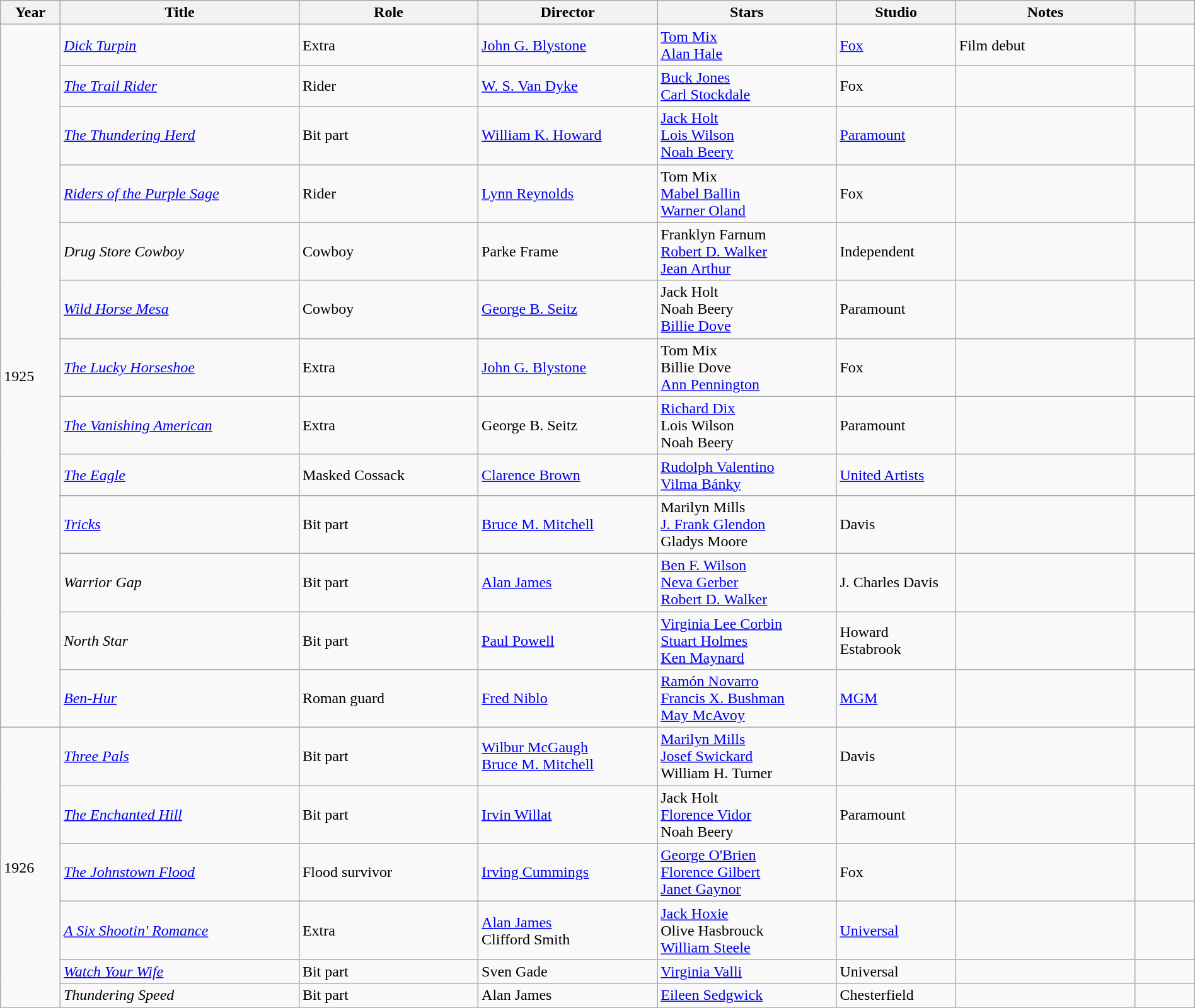<table class="wikitable sortable" width="100%">
<tr>
<th width="5%">Year</th>
<th width="20%">Title</th>
<th width="15%">Role</th>
<th width="15%">Director</th>
<th width="15%">Stars</th>
<th width="10%">Studio</th>
<th width="15%" class="unsortable">Notes</th>
<th width="5%" class="unsortable"></th>
</tr>
<tr>
<td rowspan=13>1925</td>
<td><em><a href='#'>Dick Turpin</a></em></td>
<td>Extra</td>
<td><a href='#'>John G. Blystone</a></td>
<td><a href='#'>Tom Mix</a><br><a href='#'>Alan Hale</a></td>
<td><a href='#'>Fox</a></td>
<td>Film debut</td>
<td></td>
</tr>
<tr>
<td><em><a href='#'>The Trail Rider</a></em></td>
<td>Rider</td>
<td><a href='#'>W. S. Van Dyke</a></td>
<td><a href='#'>Buck Jones</a><br><a href='#'>Carl Stockdale</a></td>
<td>Fox</td>
<td></td>
<td></td>
</tr>
<tr>
<td><em><a href='#'>The Thundering Herd</a></em></td>
<td>Bit part</td>
<td><a href='#'>William K. Howard</a></td>
<td><a href='#'>Jack Holt</a><br><a href='#'>Lois Wilson</a><br><a href='#'>Noah Beery</a></td>
<td><a href='#'>Paramount</a></td>
<td></td>
<td></td>
</tr>
<tr>
<td><em><a href='#'>Riders of the Purple Sage</a></em></td>
<td>Rider</td>
<td><a href='#'>Lynn Reynolds</a></td>
<td>Tom Mix<br><a href='#'>Mabel Ballin</a><br><a href='#'>Warner Oland</a></td>
<td>Fox</td>
<td></td>
<td></td>
</tr>
<tr>
<td><em>Drug Store Cowboy</em></td>
<td>Cowboy</td>
<td>Parke Frame</td>
<td>Franklyn Farnum<br><a href='#'>Robert D. Walker</a><br><a href='#'>Jean Arthur</a></td>
<td>Independent</td>
<td></td>
<td></td>
</tr>
<tr>
<td><em><a href='#'>Wild Horse Mesa</a></em></td>
<td>Cowboy</td>
<td><a href='#'>George B. Seitz</a></td>
<td>Jack Holt<br>Noah Beery<br><a href='#'>Billie Dove</a></td>
<td>Paramount</td>
<td></td>
<td></td>
</tr>
<tr>
<td><em><a href='#'>The Lucky Horseshoe</a></em></td>
<td>Extra</td>
<td><a href='#'>John G. Blystone</a></td>
<td>Tom Mix<br>Billie Dove<br><a href='#'>Ann Pennington</a></td>
<td>Fox</td>
<td></td>
<td></td>
</tr>
<tr>
<td><em><a href='#'>The Vanishing American</a></em></td>
<td>Extra</td>
<td>George B. Seitz</td>
<td><a href='#'>Richard Dix</a><br>Lois Wilson<br>Noah Beery</td>
<td>Paramount</td>
<td></td>
<td></td>
</tr>
<tr>
<td><em><a href='#'>The Eagle</a></em></td>
<td>Masked Cossack</td>
<td><a href='#'>Clarence Brown</a></td>
<td><a href='#'>Rudolph Valentino</a><br><a href='#'>Vilma Bánky</a></td>
<td><a href='#'>United Artists</a></td>
<td></td>
<td></td>
</tr>
<tr>
<td><em><a href='#'>Tricks</a></em></td>
<td>Bit part</td>
<td><a href='#'>Bruce M. Mitchell</a></td>
<td>Marilyn Mills<br><a href='#'>J. Frank Glendon</a><br>Gladys Moore</td>
<td>Davis</td>
<td></td>
<td></td>
</tr>
<tr>
<td><em>Warrior Gap</em></td>
<td>Bit part</td>
<td><a href='#'>Alan James</a></td>
<td><a href='#'>Ben F. Wilson</a><br><a href='#'>Neva Gerber</a><br><a href='#'>Robert D. Walker</a></td>
<td>J. Charles Davis</td>
<td></td>
<td></td>
</tr>
<tr>
<td><em>North Star</em></td>
<td>Bit part</td>
<td><a href='#'>Paul Powell</a></td>
<td><a href='#'>Virginia Lee Corbin</a><br><a href='#'>Stuart Holmes</a><br><a href='#'>Ken Maynard</a></td>
<td>Howard Estabrook</td>
<td></td>
<td></td>
</tr>
<tr>
<td><em><a href='#'>Ben-Hur</a></em></td>
<td>Roman guard</td>
<td><a href='#'>Fred Niblo</a></td>
<td><a href='#'>Ramón Novarro</a><br><a href='#'>Francis X. Bushman</a><br><a href='#'>May McAvoy</a></td>
<td><a href='#'>MGM</a></td>
<td></td>
<td></td>
</tr>
<tr>
<td rowspan=6>1926</td>
<td><em><a href='#'>Three Pals</a></em></td>
<td>Bit part</td>
<td><a href='#'>Wilbur McGaugh</a><br><a href='#'>Bruce M. Mitchell</a></td>
<td><a href='#'>Marilyn Mills</a><br><a href='#'>Josef Swickard</a><br>William H. Turner</td>
<td>Davis</td>
<td></td>
<td></td>
</tr>
<tr>
<td><em><a href='#'>The Enchanted Hill</a></em></td>
<td>Bit part</td>
<td><a href='#'>Irvin Willat</a></td>
<td>Jack Holt<br><a href='#'>Florence Vidor</a><br>Noah Beery</td>
<td>Paramount</td>
<td></td>
<td></td>
</tr>
<tr>
<td><em><a href='#'>The Johnstown Flood</a></em></td>
<td>Flood survivor</td>
<td><a href='#'>Irving Cummings</a></td>
<td><a href='#'>George O'Brien</a><br><a href='#'>Florence Gilbert</a><br><a href='#'>Janet Gaynor</a></td>
<td>Fox</td>
<td></td>
<td></td>
</tr>
<tr>
<td><em><a href='#'>A Six Shootin' Romance</a></em></td>
<td>Extra</td>
<td><a href='#'>Alan James</a><br>Clifford Smith</td>
<td><a href='#'>Jack Hoxie</a><br>Olive Hasbrouck<br><a href='#'>William Steele</a></td>
<td><a href='#'>Universal</a></td>
<td></td>
<td></td>
</tr>
<tr>
<td><em><a href='#'>Watch Your Wife</a></em></td>
<td>Bit part</td>
<td>Sven Gade</td>
<td><a href='#'>Virginia Valli</a></td>
<td>Universal</td>
<td></td>
<td></td>
</tr>
<tr>
<td><em>Thundering Speed</em></td>
<td>Bit part</td>
<td>Alan James</td>
<td><a href='#'>Eileen Sedgwick</a></td>
<td>Chesterfield</td>
<td></td>
<td></td>
</tr>
</table>
